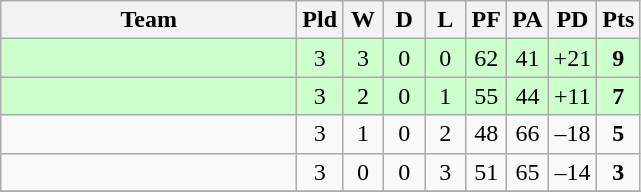<table class="wikitable" style="text-align:center;">
<tr>
<th width=190>Team</th>
<th width=20 abbr="Played">Pld</th>
<th width=20 abbr="Won">W</th>
<th width=20 abbr="Drawn">D</th>
<th width=20 abbr="Lost">L</th>
<th width=20 abbr="Points for">PF</th>
<th width=20 abbr="Points against">PA</th>
<th width=25 abbr="Points difference">PD</th>
<th width=20 abbr="Points">Pts</th>
</tr>
<tr style="background:#ccffcc">
<td align=left></td>
<td>3</td>
<td>3</td>
<td>0</td>
<td>0</td>
<td>62</td>
<td>41</td>
<td>+21</td>
<td><strong>9</strong></td>
</tr>
<tr style="background:#ccffcc">
<td align=left></td>
<td>3</td>
<td>2</td>
<td>0</td>
<td>1</td>
<td>55</td>
<td>44</td>
<td>+11</td>
<td><strong>7</strong></td>
</tr>
<tr>
<td align=left></td>
<td>3</td>
<td>1</td>
<td>0</td>
<td>2</td>
<td>48</td>
<td>66</td>
<td>–18</td>
<td><strong>5</strong></td>
</tr>
<tr>
<td align=left></td>
<td>3</td>
<td>0</td>
<td>0</td>
<td>3</td>
<td>51</td>
<td>65</td>
<td>–14</td>
<td><strong>3</strong></td>
</tr>
<tr>
</tr>
</table>
